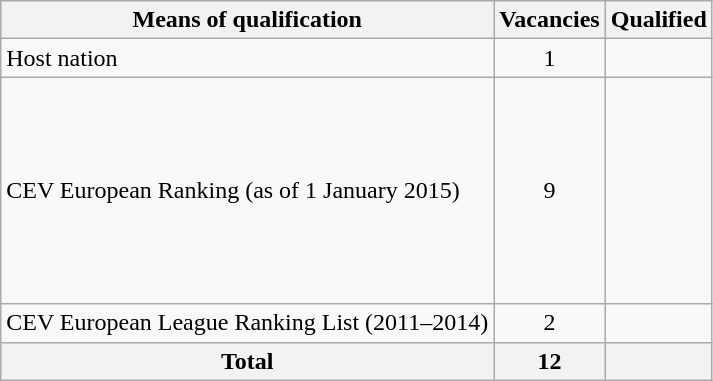<table class="wikitable">
<tr>
<th>Means of qualification</th>
<th>Vacancies</th>
<th>Qualified</th>
</tr>
<tr>
<td>Host nation</td>
<td align="center">1</td>
<td></td>
</tr>
<tr>
<td>CEV European Ranking (as of 1 January 2015)</td>
<td align="center">9</td>
<td><br><br><br><br><br><br><br><br></td>
</tr>
<tr>
<td>CEV European League Ranking List (2011–2014)</td>
<td align="center">2</td>
<td><br></td>
</tr>
<tr>
<th>Total</th>
<th><strong>12</strong></th>
<th></th>
</tr>
</table>
